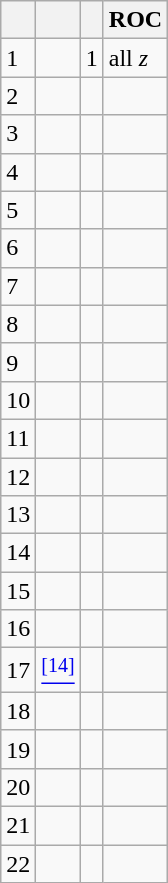<table class="wikitable">
<tr>
<th></th>
<th></th>
<th></th>
<th>ROC</th>
</tr>
<tr>
<td>1</td>
<td></td>
<td>1</td>
<td>all <em>z</em></td>
</tr>
<tr>
<td>2</td>
<td></td>
<td></td>
<td></td>
</tr>
<tr>
<td>3</td>
<td></td>
<td></td>
<td></td>
</tr>
<tr>
<td>4</td>
<td></td>
<td></td>
<td></td>
</tr>
<tr>
<td>5</td>
<td></td>
<td></td>
<td></td>
</tr>
<tr>
<td>6</td>
<td></td>
<td></td>
<td></td>
</tr>
<tr>
<td>7</td>
<td></td>
<td></td>
<td></td>
</tr>
<tr>
<td>8</td>
<td></td>
<td></td>
<td></td>
</tr>
<tr>
<td>9</td>
<td></td>
<td></td>
<td></td>
</tr>
<tr>
<td>10</td>
<td></td>
<td></td>
<td></td>
</tr>
<tr>
<td>11</td>
<td></td>
<td></td>
<td></td>
</tr>
<tr>
<td>12</td>
<td></td>
<td></td>
<td></td>
</tr>
<tr>
<td>13</td>
<td></td>
<td></td>
<td></td>
</tr>
<tr>
<td>14</td>
<td></td>
<td></td>
<td></td>
</tr>
<tr>
<td>15</td>
<td></td>
<td></td>
<td></td>
</tr>
<tr>
<td>16</td>
<td></td>
<td></td>
<td></td>
</tr>
<tr>
<td>17</td>
<td> <a href='#'><sup>[14]</sup></a></td>
<td></td>
<td></td>
</tr>
<tr>
<td>18</td>
<td></td>
<td></td>
<td></td>
</tr>
<tr>
<td>19</td>
<td></td>
<td></td>
<td></td>
</tr>
<tr>
<td>20</td>
<td></td>
<td></td>
<td></td>
</tr>
<tr>
<td>21</td>
<td></td>
<td></td>
<td></td>
</tr>
<tr>
<td>22</td>
<td></td>
<td></td>
<td></td>
</tr>
</table>
